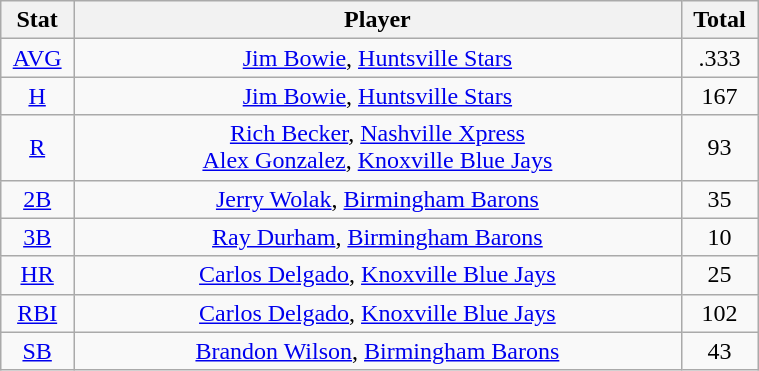<table class="wikitable" width="40%" style="text-align:center;">
<tr>
<th width="5%">Stat</th>
<th width="60%">Player</th>
<th width="5%">Total</th>
</tr>
<tr>
<td><a href='#'>AVG</a></td>
<td><a href='#'>Jim Bowie</a>, <a href='#'>Huntsville Stars</a></td>
<td>.333</td>
</tr>
<tr>
<td><a href='#'>H</a></td>
<td><a href='#'>Jim Bowie</a>, <a href='#'>Huntsville Stars</a></td>
<td>167</td>
</tr>
<tr>
<td><a href='#'>R</a></td>
<td><a href='#'>Rich Becker</a>, <a href='#'>Nashville Xpress</a> <br> <a href='#'>Alex Gonzalez</a>, <a href='#'>Knoxville Blue Jays</a></td>
<td>93</td>
</tr>
<tr>
<td><a href='#'>2B</a></td>
<td><a href='#'>Jerry Wolak</a>, <a href='#'>Birmingham Barons</a></td>
<td>35</td>
</tr>
<tr>
<td><a href='#'>3B</a></td>
<td><a href='#'>Ray Durham</a>, <a href='#'>Birmingham Barons</a></td>
<td>10</td>
</tr>
<tr>
<td><a href='#'>HR</a></td>
<td><a href='#'>Carlos Delgado</a>, <a href='#'>Knoxville Blue Jays</a></td>
<td>25</td>
</tr>
<tr>
<td><a href='#'>RBI</a></td>
<td><a href='#'>Carlos Delgado</a>, <a href='#'>Knoxville Blue Jays</a></td>
<td>102</td>
</tr>
<tr>
<td><a href='#'>SB</a></td>
<td><a href='#'>Brandon Wilson</a>, <a href='#'>Birmingham Barons</a></td>
<td>43</td>
</tr>
</table>
